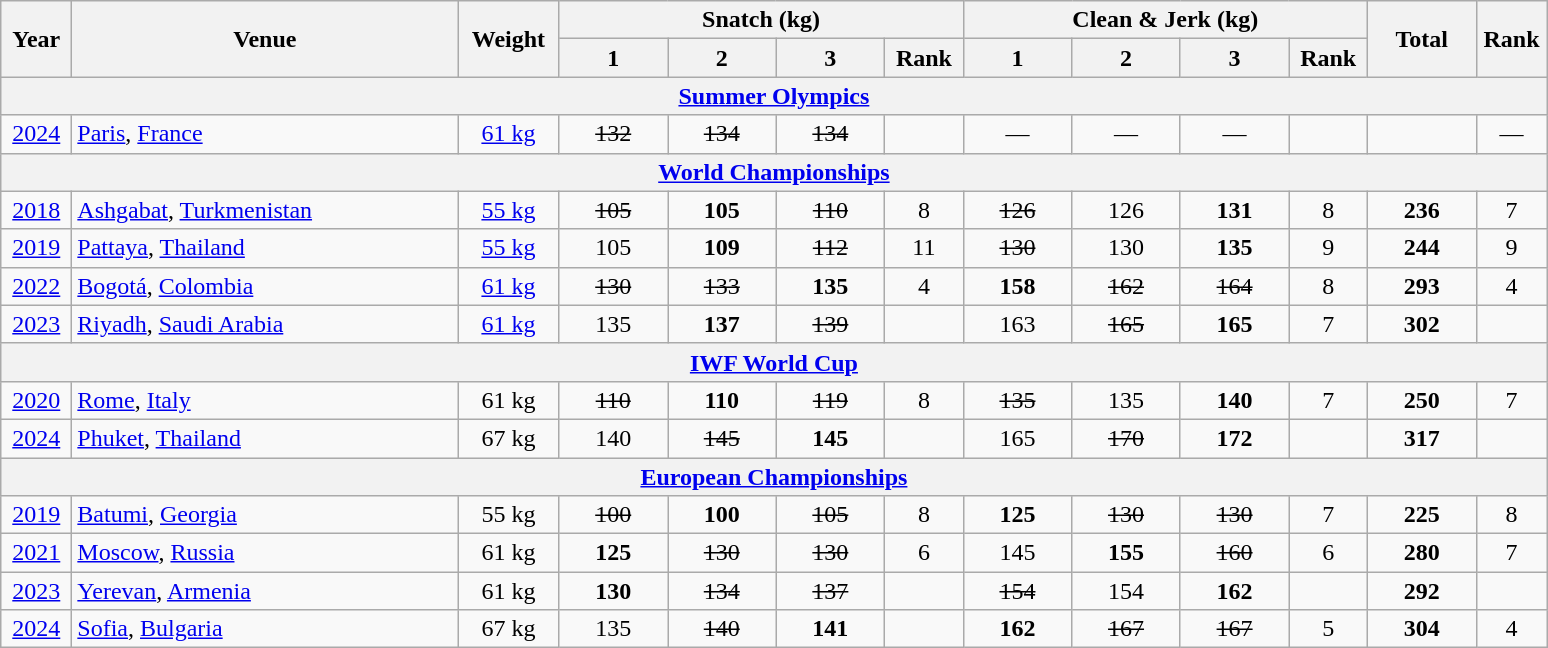<table class = "wikitable" style="text-align:center;">
<tr>
<th rowspan=2 width=40>Year</th>
<th rowspan=2 width=250>Venue</th>
<th rowspan=2 width=60>Weight</th>
<th colspan=4>Snatch (kg)</th>
<th colspan=4>Clean & Jerk (kg)</th>
<th rowspan=2 width=65>Total</th>
<th rowspan=2 width=40>Rank</th>
</tr>
<tr>
<th width=65>1</th>
<th width=65>2</th>
<th width=65>3</th>
<th width=45>Rank</th>
<th width=65>1</th>
<th width=65>2</th>
<th width=65>3</th>
<th width=45>Rank</th>
</tr>
<tr>
<th colspan=13><a href='#'>Summer Olympics</a></th>
</tr>
<tr>
<td><a href='#'>2024</a></td>
<td align=left> <a href='#'>Paris</a>, <a href='#'>France</a></td>
<td><a href='#'>61 kg</a></td>
<td><s>132</s></td>
<td><s>134</s></td>
<td><s>134</s></td>
<td></td>
<td>—</td>
<td>—</td>
<td>—</td>
<td></td>
<td></td>
<td>—</td>
</tr>
<tr>
<th colspan=13><a href='#'>World Championships</a></th>
</tr>
<tr>
<td><a href='#'>2018</a></td>
<td align=left> <a href='#'>Ashgabat</a>, <a href='#'>Turkmenistan</a></td>
<td><a href='#'>55 kg</a></td>
<td><s>105</s></td>
<td><strong>105</strong></td>
<td><s>110</s></td>
<td>8</td>
<td><s>126</s></td>
<td>126</td>
<td><strong>131</strong></td>
<td>8</td>
<td><strong>236</strong></td>
<td>7</td>
</tr>
<tr>
<td><a href='#'>2019</a></td>
<td align=left> <a href='#'>Pattaya</a>, <a href='#'>Thailand</a></td>
<td><a href='#'>55 kg</a></td>
<td>105</td>
<td><strong>109</strong></td>
<td><s>112</s></td>
<td>11</td>
<td><s>130</s></td>
<td>130</td>
<td><strong>135</strong></td>
<td>9</td>
<td><strong>244</strong></td>
<td>9</td>
</tr>
<tr>
<td><a href='#'>2022</a></td>
<td align=left> <a href='#'>Bogotá</a>, <a href='#'>Colombia</a></td>
<td><a href='#'>61 kg</a></td>
<td><s>130</s></td>
<td><s>133</s></td>
<td><strong>135</strong></td>
<td>4</td>
<td><strong>158</strong></td>
<td><s>162</s></td>
<td><s>164</s></td>
<td>8</td>
<td><strong>293</strong></td>
<td>4</td>
</tr>
<tr>
<td><a href='#'>2023</a></td>
<td align=left> <a href='#'>Riyadh</a>, <a href='#'>Saudi Arabia</a></td>
<td><a href='#'>61 kg</a></td>
<td>135</td>
<td><strong>137</strong></td>
<td><s>139</s></td>
<td></td>
<td>163</td>
<td><s>165</s></td>
<td><strong>165</strong></td>
<td>7</td>
<td><strong>302</strong></td>
<td></td>
</tr>
<tr>
<th colspan=13><a href='#'>IWF World Cup</a></th>
</tr>
<tr>
<td><a href='#'>2020</a></td>
<td align=left> <a href='#'>Rome</a>, <a href='#'>Italy</a></td>
<td>61 kg</td>
<td><s>110</s></td>
<td><strong>110</strong></td>
<td><s>119</s></td>
<td>8</td>
<td><s>135</s></td>
<td>135</td>
<td><strong>140</strong></td>
<td>7</td>
<td><strong>250</strong></td>
<td>7</td>
</tr>
<tr>
<td><a href='#'>2024</a></td>
<td align=left> <a href='#'>Phuket</a>, <a href='#'>Thailand</a></td>
<td>67 kg</td>
<td>140</td>
<td><s>145</s></td>
<td><strong>145</strong></td>
<td></td>
<td>165</td>
<td><s>170</s></td>
<td><strong>172</strong></td>
<td></td>
<td><strong>317</strong></td>
<td></td>
</tr>
<tr>
<th colspan=13><a href='#'>European Championships</a></th>
</tr>
<tr>
<td><a href='#'>2019</a></td>
<td align=left> <a href='#'>Batumi</a>, <a href='#'>Georgia</a></td>
<td>55 kg</td>
<td><s>100</s></td>
<td><strong>100</strong></td>
<td><s>105</s></td>
<td>8</td>
<td><strong>125</strong></td>
<td><s>130</s></td>
<td><s>130</s></td>
<td>7</td>
<td><strong>225</strong></td>
<td>8</td>
</tr>
<tr>
<td><a href='#'>2021</a></td>
<td align=left> <a href='#'>Moscow</a>, <a href='#'>Russia</a></td>
<td>61 kg</td>
<td><strong>125</strong></td>
<td><s>130</s></td>
<td><s>130</s></td>
<td>6</td>
<td>145</td>
<td><strong>155</strong></td>
<td><s>160</s></td>
<td>6</td>
<td><strong>280</strong></td>
<td>7</td>
</tr>
<tr>
<td><a href='#'>2023</a></td>
<td align=left> <a href='#'>Yerevan</a>, <a href='#'>Armenia</a></td>
<td>61 kg</td>
<td><strong>130</strong></td>
<td><s>134</s></td>
<td><s>137</s></td>
<td></td>
<td><s>154</s></td>
<td>154</td>
<td><strong>162</strong></td>
<td></td>
<td><strong>292</strong></td>
<td></td>
</tr>
<tr>
<td><a href='#'>2024</a></td>
<td align=left> <a href='#'>Sofia</a>, <a href='#'>Bulgaria</a></td>
<td>67 kg</td>
<td>135</td>
<td><s>140</s></td>
<td><strong>141</strong></td>
<td></td>
<td><strong>162</strong></td>
<td><s>167</s></td>
<td><s>167</s></td>
<td>5</td>
<td><strong>304</strong></td>
<td>4</td>
</tr>
</table>
